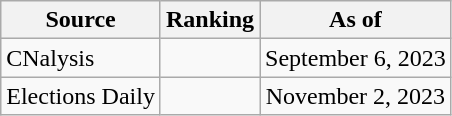<table class="wikitable" style="text-align:center">
<tr>
<th>Source</th>
<th>Ranking</th>
<th>As of</th>
</tr>
<tr>
<td align=left>CNalysis</td>
<td></td>
<td>September 6, 2023</td>
</tr>
<tr>
<td align=left>Elections Daily</td>
<td></td>
<td>November 2, 2023</td>
</tr>
</table>
